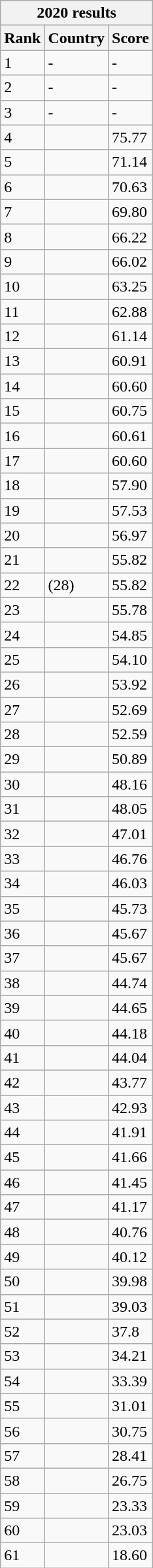<table class="wikitable sortable">
<tr>
<th colspan="3">2020 results</th>
</tr>
<tr>
<th>Rank</th>
<th>Country</th>
<th>Score</th>
</tr>
<tr>
<td>1</td>
<td>-</td>
<td>-</td>
</tr>
<tr>
<td>2</td>
<td>-</td>
<td>-</td>
</tr>
<tr>
<td>3</td>
<td>-</td>
<td>-</td>
</tr>
<tr>
<td>4</td>
<td></td>
<td>75.77</td>
</tr>
<tr>
<td>5</td>
<td></td>
<td>71.14</td>
</tr>
<tr>
<td>6</td>
<td></td>
<td>70.63</td>
</tr>
<tr>
<td>7</td>
<td></td>
<td>69.80</td>
</tr>
<tr>
<td>8</td>
<td></td>
<td>66.22</td>
</tr>
<tr>
<td>9</td>
<td></td>
<td>66.02</td>
</tr>
<tr>
<td>10</td>
<td></td>
<td>63.25</td>
</tr>
<tr>
<td>11</td>
<td></td>
<td>62.88</td>
</tr>
<tr>
<td>12</td>
<td></td>
<td>61.14</td>
</tr>
<tr>
<td>13</td>
<td></td>
<td>60.91</td>
</tr>
<tr>
<td>14</td>
<td></td>
<td>60.60</td>
</tr>
<tr>
<td>15</td>
<td></td>
<td>60.75</td>
</tr>
<tr>
<td>16</td>
<td></td>
<td>60.61</td>
</tr>
<tr>
<td>17</td>
<td></td>
<td>60.60</td>
</tr>
<tr>
<td>18</td>
<td></td>
<td>57.90</td>
</tr>
<tr>
<td>19</td>
<td></td>
<td>57.53</td>
</tr>
<tr>
<td>20</td>
<td></td>
<td>56.97</td>
</tr>
<tr>
<td>21</td>
<td></td>
<td>55.82</td>
</tr>
<tr>
<td>22</td>
<td> (28)</td>
<td>55.82</td>
</tr>
<tr>
<td>23</td>
<td></td>
<td>55.78</td>
</tr>
<tr>
<td>24</td>
<td></td>
<td>54.85</td>
</tr>
<tr>
<td>25</td>
<td></td>
<td>54.10</td>
</tr>
<tr>
<td>26</td>
<td></td>
<td>53.92</td>
</tr>
<tr>
<td>27</td>
<td></td>
<td>52.69</td>
</tr>
<tr>
<td>28</td>
<td></td>
<td>52.59</td>
</tr>
<tr>
<td>29</td>
<td></td>
<td>50.89</td>
</tr>
<tr>
<td>30</td>
<td></td>
<td>48.16</td>
</tr>
<tr>
<td>31</td>
<td></td>
<td>48.05</td>
</tr>
<tr>
<td>32</td>
<td></td>
<td>47.01</td>
</tr>
<tr>
<td>33</td>
<td></td>
<td>46.76</td>
</tr>
<tr>
<td>34</td>
<td></td>
<td>46.03</td>
</tr>
<tr>
<td>35</td>
<td></td>
<td>45.73</td>
</tr>
<tr>
<td>36</td>
<td></td>
<td>45.67</td>
</tr>
<tr>
<td>37</td>
<td></td>
<td>45.67</td>
</tr>
<tr>
<td>38</td>
<td></td>
<td>44.74</td>
</tr>
<tr>
<td>39</td>
<td></td>
<td>44.65</td>
</tr>
<tr>
<td>40</td>
<td></td>
<td>44.18</td>
</tr>
<tr>
<td>41</td>
<td></td>
<td>44.04</td>
</tr>
<tr>
<td>42</td>
<td></td>
<td>43.77</td>
</tr>
<tr>
<td>43</td>
<td></td>
<td>42.93</td>
</tr>
<tr>
<td>44</td>
<td></td>
<td>41.91</td>
</tr>
<tr>
<td>45</td>
<td></td>
<td>41.66</td>
</tr>
<tr>
<td>46</td>
<td></td>
<td>41.45</td>
</tr>
<tr>
<td>47</td>
<td></td>
<td>41.17</td>
</tr>
<tr>
<td>48</td>
<td></td>
<td>40.76</td>
</tr>
<tr>
<td>49</td>
<td></td>
<td>40.12</td>
</tr>
<tr>
<td>50</td>
<td></td>
<td>39.98</td>
</tr>
<tr>
<td>51</td>
<td></td>
<td>39.03</td>
</tr>
<tr>
<td>52</td>
<td></td>
<td>37.8</td>
</tr>
<tr>
<td>53</td>
<td></td>
<td>34.21</td>
</tr>
<tr>
<td>54</td>
<td></td>
<td>33.39</td>
</tr>
<tr>
<td>55</td>
<td></td>
<td>31.01</td>
</tr>
<tr>
<td>56</td>
<td></td>
<td>30.75</td>
</tr>
<tr>
<td>57</td>
<td></td>
<td>28.41</td>
</tr>
<tr>
<td>58</td>
<td></td>
<td>26.75</td>
</tr>
<tr>
<td>59</td>
<td></td>
<td>23.33</td>
</tr>
<tr>
<td>60</td>
<td></td>
<td>23.03</td>
</tr>
<tr>
<td>61</td>
<td></td>
<td>18.60</td>
</tr>
</table>
